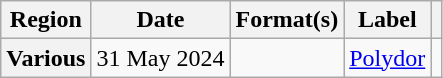<table class="wikitable plainrowheaders">
<tr>
<th scope="col">Region</th>
<th scope="col">Date</th>
<th scope="col">Format(s)</th>
<th scope="col">Label</th>
<th scope="col"></th>
</tr>
<tr>
<th rowspan="2" scope="row">Various</th>
<td>31 May 2024</td>
<td rowspan="2"></td>
<td rowspan="2"><a href='#'>Polydor</a></td>
<td style="text-align:center;"></td>
</tr>
</table>
